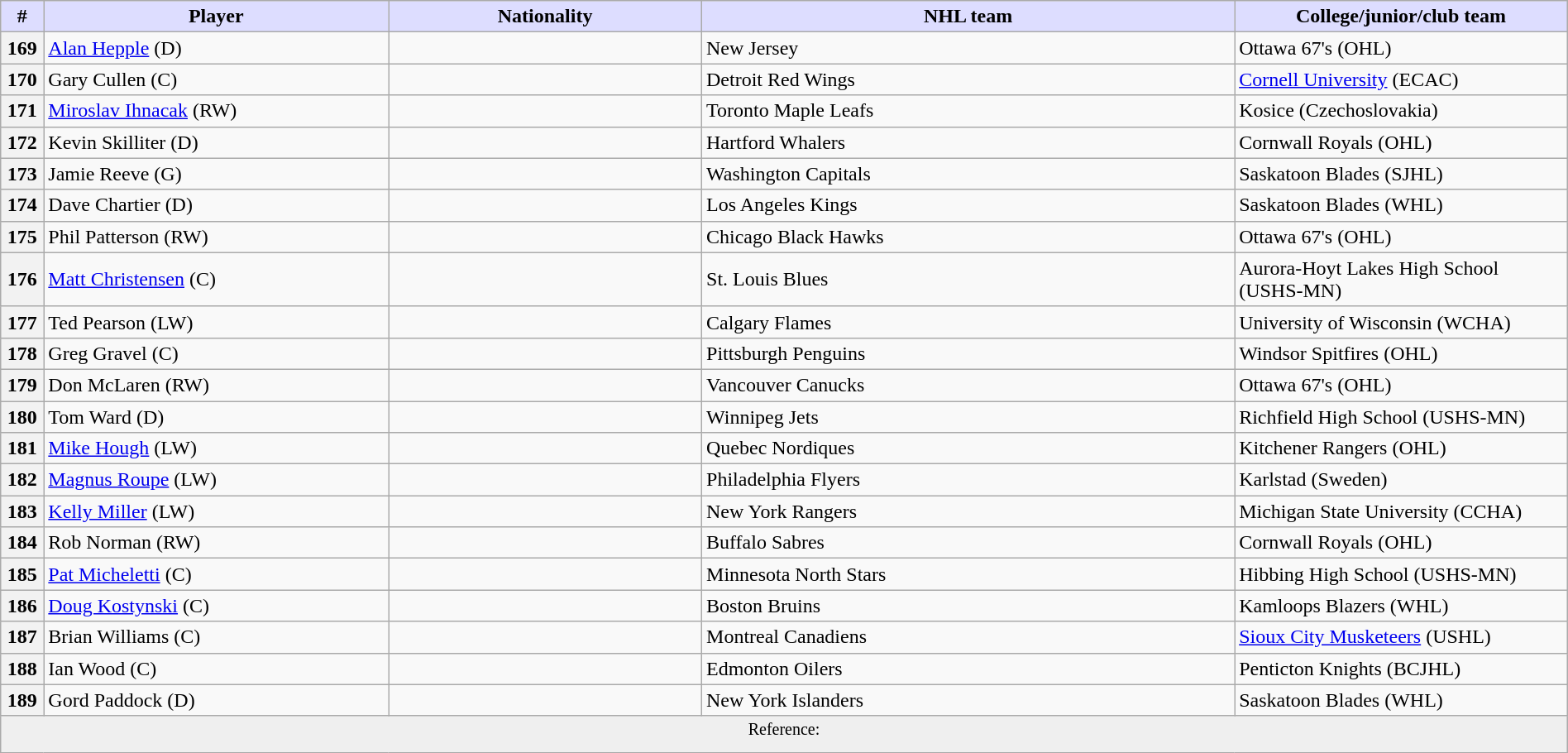<table class="wikitable" style="width: 100%">
<tr>
<th style="background:#ddf; width:2.75%;">#</th>
<th style="background:#ddf; width:22.0%;">Player</th>
<th style="background:#ddf; width:20.0%;">Nationality</th>
<th style="background:#ddf; width:34.0%;">NHL team</th>
<th style="background:#ddf; width:100.0%;">College/junior/club team</th>
</tr>
<tr>
<th>169</th>
<td><a href='#'>Alan Hepple</a> (D)</td>
<td></td>
<td>New Jersey</td>
<td>Ottawa 67's (OHL)</td>
</tr>
<tr>
<th>170</th>
<td>Gary Cullen (C)</td>
<td></td>
<td>Detroit Red Wings</td>
<td><a href='#'>Cornell University</a> (ECAC)</td>
</tr>
<tr>
<th>171</th>
<td><a href='#'>Miroslav Ihnacak</a> (RW)</td>
<td></td>
<td>Toronto Maple Leafs</td>
<td>Kosice (Czechoslovakia)</td>
</tr>
<tr>
<th>172</th>
<td>Kevin Skilliter (D)</td>
<td></td>
<td>Hartford Whalers</td>
<td>Cornwall Royals (OHL)</td>
</tr>
<tr>
<th>173</th>
<td>Jamie Reeve (G)</td>
<td></td>
<td>Washington Capitals</td>
<td>Saskatoon Blades (SJHL)</td>
</tr>
<tr>
<th>174</th>
<td>Dave Chartier (D)</td>
<td></td>
<td>Los Angeles Kings</td>
<td>Saskatoon Blades (WHL)</td>
</tr>
<tr>
<th>175</th>
<td>Phil Patterson (RW)</td>
<td></td>
<td>Chicago Black Hawks</td>
<td>Ottawa 67's (OHL)</td>
</tr>
<tr>
<th>176</th>
<td><a href='#'>Matt Christensen</a> (C)</td>
<td></td>
<td>St. Louis Blues</td>
<td>Aurora-Hoyt Lakes High School (USHS-MN)</td>
</tr>
<tr>
<th>177</th>
<td>Ted Pearson (LW)</td>
<td></td>
<td>Calgary Flames</td>
<td>University of Wisconsin (WCHA)</td>
</tr>
<tr>
<th>178</th>
<td>Greg Gravel (C)</td>
<td></td>
<td>Pittsburgh Penguins</td>
<td>Windsor Spitfires (OHL)</td>
</tr>
<tr>
<th>179</th>
<td>Don McLaren (RW)</td>
<td></td>
<td>Vancouver Canucks</td>
<td>Ottawa 67's (OHL)</td>
</tr>
<tr>
<th>180</th>
<td>Tom Ward (D)</td>
<td></td>
<td>Winnipeg Jets</td>
<td>Richfield High School (USHS-MN)</td>
</tr>
<tr>
<th>181</th>
<td><a href='#'>Mike Hough</a> (LW)</td>
<td></td>
<td>Quebec Nordiques</td>
<td>Kitchener Rangers (OHL)</td>
</tr>
<tr>
<th>182</th>
<td><a href='#'>Magnus Roupe</a> (LW)</td>
<td></td>
<td>Philadelphia Flyers</td>
<td>Karlstad (Sweden)</td>
</tr>
<tr>
<th>183</th>
<td><a href='#'>Kelly Miller</a> (LW)</td>
<td></td>
<td>New York Rangers</td>
<td>Michigan State University (CCHA)</td>
</tr>
<tr>
<th>184</th>
<td>Rob Norman (RW)</td>
<td></td>
<td>Buffalo Sabres</td>
<td>Cornwall Royals (OHL)</td>
</tr>
<tr>
<th>185</th>
<td><a href='#'>Pat Micheletti</a> (C)</td>
<td></td>
<td>Minnesota North Stars</td>
<td>Hibbing High School (USHS-MN)</td>
</tr>
<tr>
<th>186</th>
<td><a href='#'>Doug Kostynski</a> (C)</td>
<td></td>
<td>Boston Bruins</td>
<td>Kamloops Blazers (WHL)</td>
</tr>
<tr>
<th>187</th>
<td>Brian Williams (C)</td>
<td></td>
<td>Montreal Canadiens</td>
<td><a href='#'>Sioux City Musketeers</a> (USHL)</td>
</tr>
<tr>
<th>188</th>
<td>Ian Wood (C)</td>
<td></td>
<td>Edmonton Oilers</td>
<td>Penticton Knights (BCJHL)</td>
</tr>
<tr>
<th>189</th>
<td>Gord Paddock (D)</td>
<td></td>
<td>New York Islanders</td>
<td>Saskatoon Blades (WHL)</td>
</tr>
<tr>
<td align=center colspan="6" bgcolor="#efefef"><sup>Reference:  </sup></td>
</tr>
</table>
